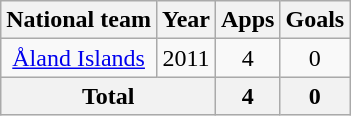<table class="wikitable" style="text-align:center">
<tr>
<th>National team</th>
<th>Year</th>
<th>Apps</th>
<th>Goals</th>
</tr>
<tr>
<td rowspan="1"><a href='#'>Åland Islands</a></td>
<td>2011</td>
<td>4</td>
<td>0</td>
</tr>
<tr>
<th colspan="2">Total</th>
<th>4</th>
<th>0</th>
</tr>
</table>
